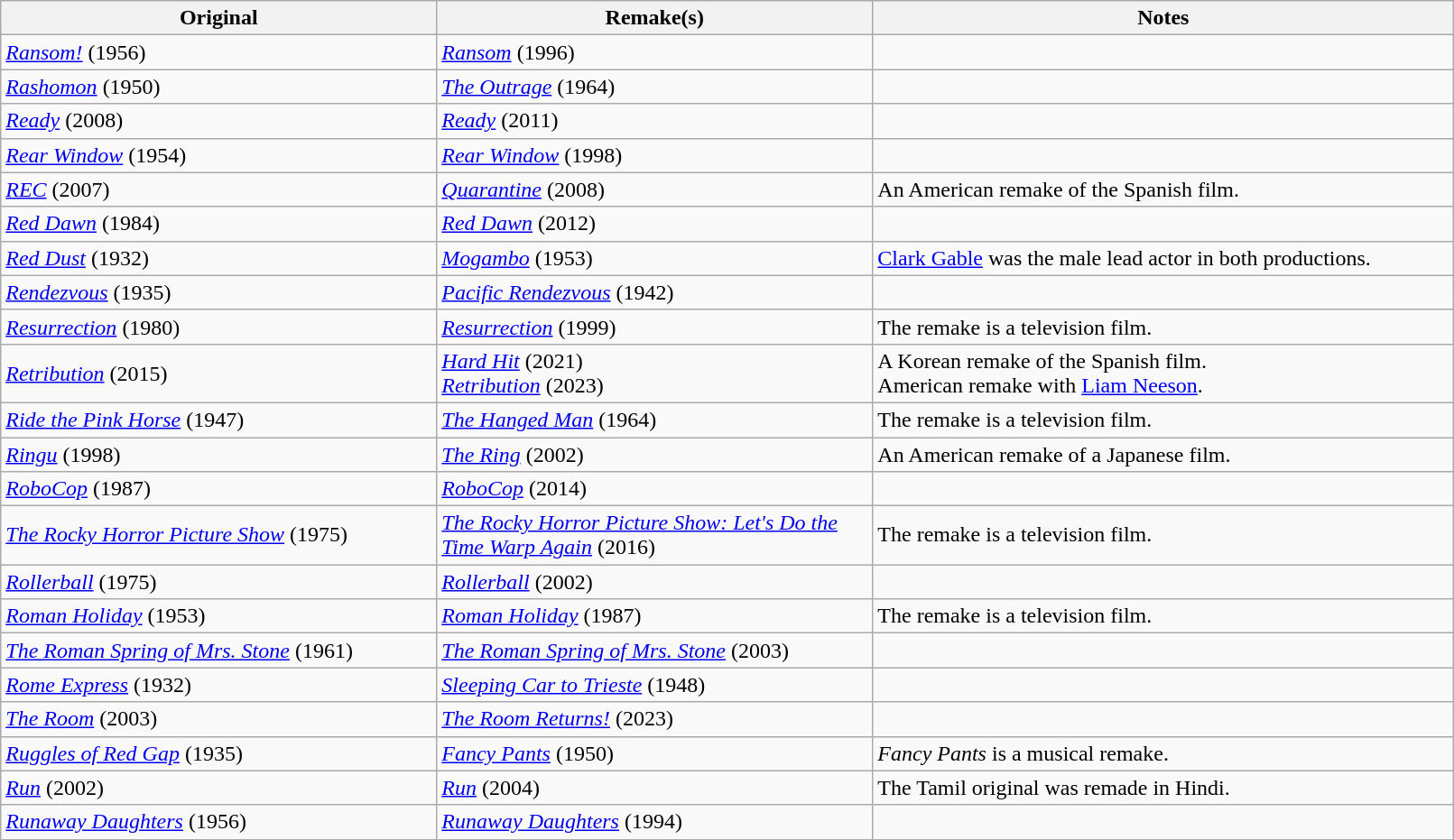<table class="wikitable" style="width:85%">
<tr>
<th style="width:30%">Original</th>
<th style="width:30%">Remake(s)</th>
<th>Notes</th>
</tr>
<tr>
<td><em><a href='#'>Ransom!</a></em> (1956)</td>
<td><em><a href='#'>Ransom</a></em> (1996)</td>
<td></td>
</tr>
<tr>
<td><em><a href='#'>Rashomon</a></em> (1950)</td>
<td><em><a href='#'>The Outrage</a></em> (1964)</td>
<td></td>
</tr>
<tr>
<td><a href='#'><em>Ready</em></a> (2008)</td>
<td><a href='#'><em>Ready</em></a> (2011)</td>
<td></td>
</tr>
<tr>
<td><em><a href='#'>Rear Window</a></em> (1954)</td>
<td><em><a href='#'>Rear Window</a></em> (1998)</td>
<td></td>
</tr>
<tr>
<td><em><a href='#'>REC</a></em> (2007)</td>
<td><em><a href='#'>Quarantine</a></em> (2008)</td>
<td>An American remake of the Spanish film.</td>
</tr>
<tr>
<td><em><a href='#'>Red Dawn</a></em> (1984)</td>
<td><em><a href='#'>Red Dawn</a></em> (2012)</td>
<td></td>
</tr>
<tr>
<td><em><a href='#'>Red Dust</a></em> (1932)</td>
<td><em><a href='#'>Mogambo</a></em> (1953)</td>
<td><a href='#'>Clark Gable</a> was the male lead actor in both productions.</td>
</tr>
<tr>
<td><em><a href='#'>Rendezvous</a></em> (1935)</td>
<td><em><a href='#'>Pacific Rendezvous</a></em> (1942)</td>
<td></td>
</tr>
<tr>
<td><em><a href='#'>Resurrection</a></em> (1980)</td>
<td><em><a href='#'>Resurrection</a></em> (1999)</td>
<td>The remake is a television film.</td>
</tr>
<tr>
<td><em><a href='#'>Retribution</a></em> (2015)</td>
<td><em><a href='#'>Hard Hit</a></em> (2021) <br> <em><a href='#'>Retribution</a></em> (2023)</td>
<td>A Korean remake of the Spanish film. <br>  American remake with <a href='#'>Liam Neeson</a>.</td>
</tr>
<tr>
<td><em><a href='#'>Ride the Pink Horse</a></em> (1947)</td>
<td><em><a href='#'>The Hanged Man</a></em> (1964)</td>
<td>The remake is a television film.</td>
</tr>
<tr>
<td><em><a href='#'>Ringu</a></em> (1998)</td>
<td><em><a href='#'>The Ring</a></em> (2002)</td>
<td>An American remake of a Japanese film.</td>
</tr>
<tr>
<td><em><a href='#'>RoboCop</a></em> (1987)</td>
<td><em><a href='#'>RoboCop</a></em> (2014)</td>
<td></td>
</tr>
<tr>
<td><em><a href='#'>The Rocky Horror Picture Show</a></em> (1975)</td>
<td><em><a href='#'>The Rocky Horror Picture Show: Let's Do the Time Warp Again</a></em> (2016)</td>
<td>The remake is a television film.</td>
</tr>
<tr>
<td><em><a href='#'>Rollerball</a></em> (1975)</td>
<td><em><a href='#'>Rollerball</a></em> (2002)</td>
<td></td>
</tr>
<tr>
<td><em><a href='#'>Roman Holiday</a></em> (1953)</td>
<td><em><a href='#'>Roman Holiday</a></em> (1987)</td>
<td>The remake is a television film.</td>
</tr>
<tr>
<td><em><a href='#'>The Roman Spring of Mrs. Stone</a></em> (1961)</td>
<td><em><a href='#'>The Roman Spring of Mrs. Stone</a></em> (2003)</td>
<td></td>
</tr>
<tr>
<td><em><a href='#'>Rome Express</a></em> (1932)</td>
<td><em><a href='#'>Sleeping Car to Trieste</a></em> (1948)</td>
<td></td>
</tr>
<tr>
<td><em><a href='#'>The Room</a></em> (2003)</td>
<td><em><a href='#'>The Room Returns!</a></em> (2023)</td>
<td></td>
</tr>
<tr>
<td><em><a href='#'>Ruggles of Red Gap</a></em> (1935)</td>
<td><em><a href='#'>Fancy Pants</a></em> (1950)</td>
<td><em>Fancy Pants</em> is a musical remake.</td>
</tr>
<tr>
<td><em><a href='#'>Run</a></em> (2002)</td>
<td><em><a href='#'>Run</a></em> (2004)</td>
<td>The Tamil original was remade in Hindi.</td>
</tr>
<tr>
<td><em><a href='#'>Runaway Daughters</a></em> (1956)</td>
<td><em><a href='#'>Runaway Daughters</a></em> (1994)</td>
<td></td>
</tr>
</table>
